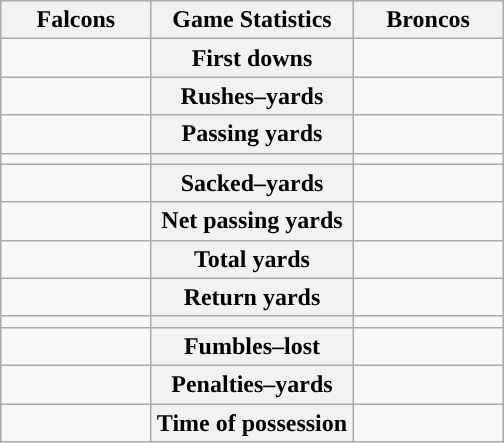<table class="wikitable" style="margin: 1em auto 1em auto">
<tr>
<th style="width:30%;">Falcons</th>
<th style="width:40%;">Game Statistics</th>
<th style="width:30%;">Broncos</th>
</tr>
<tr>
<td style="text-align:right;"></td>
<th>First downs</th>
<td></td>
</tr>
<tr>
<td style="text-align:right;"></td>
<th>Rushes–yards</th>
<td></td>
</tr>
<tr>
<td style="text-align:right;"></td>
<th>Passing yards</th>
<td></td>
</tr>
<tr>
<td style="text-align:right;"></td>
<th></th>
<td></td>
</tr>
<tr>
<td style="text-align:right;"></td>
<th>Sacked–yards</th>
<td></td>
</tr>
<tr>
<td style="text-align:right;"></td>
<th>Net passing yards</th>
<td></td>
</tr>
<tr>
<td style="text-align:right;"></td>
<th>Total yards</th>
<td></td>
</tr>
<tr>
<td style="text-align:right;"></td>
<th>Return yards</th>
<td></td>
</tr>
<tr>
<td style="text-align:right;"></td>
<th></th>
<td></td>
</tr>
<tr>
<td style="text-align:right;"></td>
<th>Fumbles–lost</th>
<td></td>
</tr>
<tr>
<td style="text-align:right;"></td>
<th>Penalties–yards</th>
<td></td>
</tr>
<tr>
<td style="text-align:right;"></td>
<th>Time of possession</th>
<td></td>
</tr>
</table>
